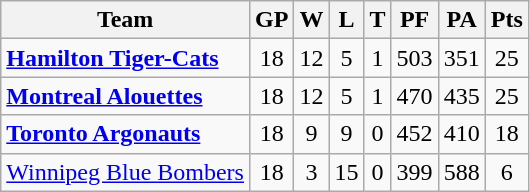<table class="wikitable" style="float:left; margin-right:1em">
<tr>
<th>Team</th>
<th>GP</th>
<th>W</th>
<th>L</th>
<th>T</th>
<th>PF</th>
<th>PA</th>
<th>Pts</th>
</tr>
<tr align="center">
<td align="left"><strong><a href='#'>Hamilton Tiger-Cats</a></strong></td>
<td>18</td>
<td>12</td>
<td>5</td>
<td>1</td>
<td>503</td>
<td>351</td>
<td>25</td>
</tr>
<tr align="center">
<td align="left"><strong><a href='#'>Montreal Alouettes</a></strong></td>
<td>18</td>
<td>12</td>
<td>5</td>
<td>1</td>
<td>470</td>
<td>435</td>
<td>25</td>
</tr>
<tr align="center">
<td align="left"><strong><a href='#'>Toronto Argonauts</a></strong></td>
<td>18</td>
<td>9</td>
<td>9</td>
<td>0</td>
<td>452</td>
<td>410</td>
<td>18</td>
</tr>
<tr align="center">
<td align="left"><a href='#'>Winnipeg Blue Bombers</a></td>
<td>18</td>
<td>3</td>
<td>15</td>
<td>0</td>
<td>399</td>
<td>588</td>
<td>6</td>
</tr>
</table>
